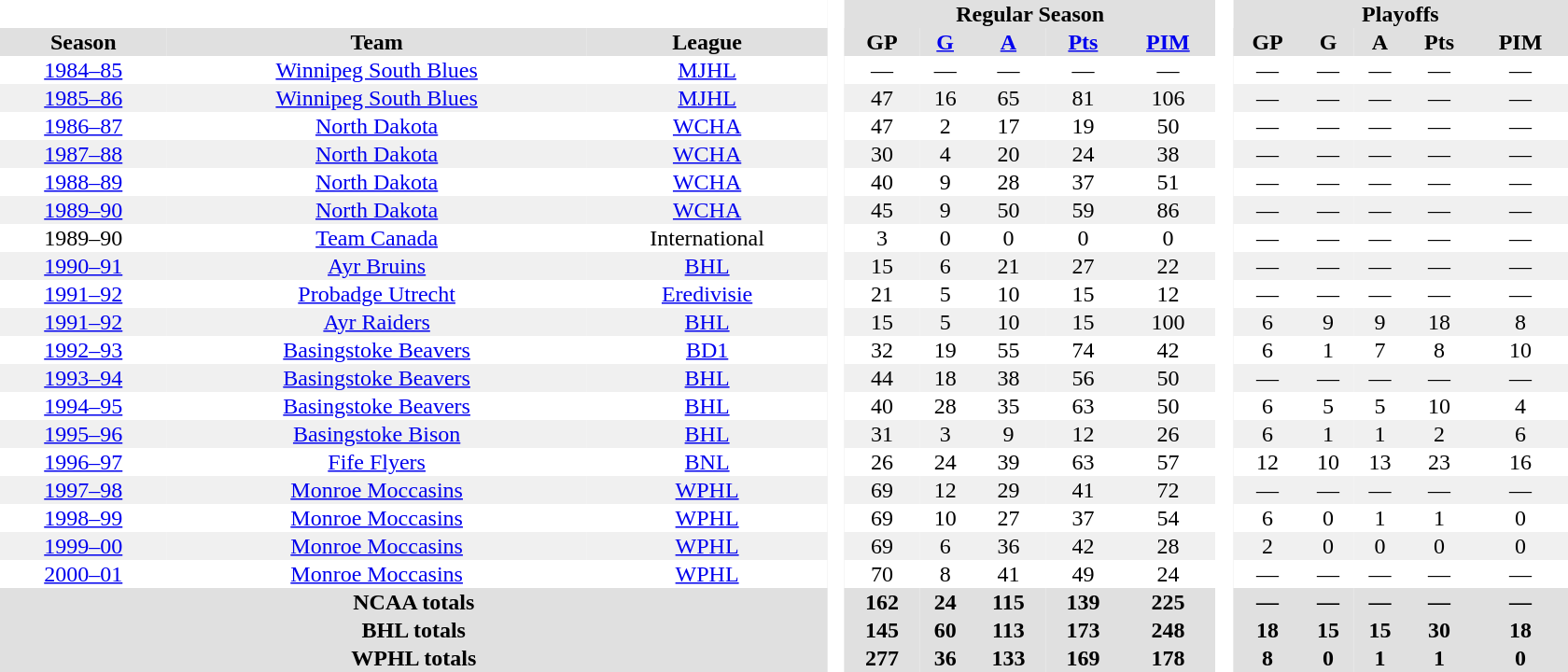<table border="0" cellpadding="1" cellspacing="0" style="text-align:center; width:70em">
<tr bgcolor="#e0e0e0">
<th colspan="3"  bgcolor="#ffffff"> </th>
<th rowspan="99" bgcolor="#ffffff"> </th>
<th colspan="5">Regular Season</th>
<th rowspan="99" bgcolor="#ffffff"> </th>
<th colspan="5">Playoffs</th>
</tr>
<tr bgcolor="#e0e0e0">
<th>Season</th>
<th>Team</th>
<th>League</th>
<th>GP</th>
<th><a href='#'>G</a></th>
<th><a href='#'>A</a></th>
<th><a href='#'>Pts</a></th>
<th><a href='#'>PIM</a></th>
<th>GP</th>
<th>G</th>
<th>A</th>
<th>Pts</th>
<th>PIM</th>
</tr>
<tr>
<td><a href='#'>1984–85</a></td>
<td><a href='#'>Winnipeg South Blues</a></td>
<td><a href='#'>MJHL</a></td>
<td>—</td>
<td>—</td>
<td>—</td>
<td>—</td>
<td>—</td>
<td>—</td>
<td>—</td>
<td>—</td>
<td>—</td>
<td>—</td>
</tr>
<tr bgcolor="f0f0f0">
<td><a href='#'>1985–86</a></td>
<td><a href='#'>Winnipeg South Blues</a></td>
<td><a href='#'>MJHL</a></td>
<td>47</td>
<td>16</td>
<td>65</td>
<td>81</td>
<td>106</td>
<td>—</td>
<td>—</td>
<td>—</td>
<td>—</td>
<td>—</td>
</tr>
<tr>
<td><a href='#'>1986–87</a></td>
<td><a href='#'>North Dakota</a></td>
<td><a href='#'>WCHA</a></td>
<td>47</td>
<td>2</td>
<td>17</td>
<td>19</td>
<td>50</td>
<td>—</td>
<td>—</td>
<td>—</td>
<td>—</td>
<td>—</td>
</tr>
<tr bgcolor="f0f0f0">
<td><a href='#'>1987–88</a></td>
<td><a href='#'>North Dakota</a></td>
<td><a href='#'>WCHA</a></td>
<td>30</td>
<td>4</td>
<td>20</td>
<td>24</td>
<td>38</td>
<td>—</td>
<td>—</td>
<td>—</td>
<td>—</td>
<td>—</td>
</tr>
<tr>
<td><a href='#'>1988–89</a></td>
<td><a href='#'>North Dakota</a></td>
<td><a href='#'>WCHA</a></td>
<td>40</td>
<td>9</td>
<td>28</td>
<td>37</td>
<td>51</td>
<td>—</td>
<td>—</td>
<td>—</td>
<td>—</td>
<td>—</td>
</tr>
<tr bgcolor="f0f0f0">
<td><a href='#'>1989–90</a></td>
<td><a href='#'>North Dakota</a></td>
<td><a href='#'>WCHA</a></td>
<td>45</td>
<td>9</td>
<td>50</td>
<td>59</td>
<td>86</td>
<td>—</td>
<td>—</td>
<td>—</td>
<td>—</td>
<td>—</td>
</tr>
<tr>
<td>1989–90</td>
<td><a href='#'>Team Canada</a></td>
<td>International</td>
<td>3</td>
<td>0</td>
<td>0</td>
<td>0</td>
<td>0</td>
<td>—</td>
<td>—</td>
<td>—</td>
<td>—</td>
<td>—</td>
</tr>
<tr bgcolor="f0f0f0">
<td><a href='#'>1990–91</a></td>
<td><a href='#'>Ayr Bruins</a></td>
<td><a href='#'>BHL</a></td>
<td>15</td>
<td>6</td>
<td>21</td>
<td>27</td>
<td>22</td>
<td>—</td>
<td>—</td>
<td>—</td>
<td>—</td>
<td>—</td>
</tr>
<tr>
<td><a href='#'>1991–92</a></td>
<td><a href='#'>Probadge Utrecht</a></td>
<td><a href='#'>Eredivisie</a></td>
<td>21</td>
<td>5</td>
<td>10</td>
<td>15</td>
<td>12</td>
<td>—</td>
<td>—</td>
<td>—</td>
<td>—</td>
<td>—</td>
</tr>
<tr bgcolor="f0f0f0">
<td><a href='#'>1991–92</a></td>
<td><a href='#'>Ayr Raiders</a></td>
<td><a href='#'>BHL</a></td>
<td>15</td>
<td>5</td>
<td>10</td>
<td>15</td>
<td>100</td>
<td>6</td>
<td>9</td>
<td>9</td>
<td>18</td>
<td>8</td>
</tr>
<tr>
<td><a href='#'>1992–93</a></td>
<td><a href='#'>Basingstoke Beavers</a></td>
<td><a href='#'>BD1</a></td>
<td>32</td>
<td>19</td>
<td>55</td>
<td>74</td>
<td>42</td>
<td>6</td>
<td>1</td>
<td>7</td>
<td>8</td>
<td>10</td>
</tr>
<tr bgcolor="f0f0f0">
<td><a href='#'>1993–94</a></td>
<td><a href='#'>Basingstoke Beavers</a></td>
<td><a href='#'>BHL</a></td>
<td>44</td>
<td>18</td>
<td>38</td>
<td>56</td>
<td>50</td>
<td>—</td>
<td>—</td>
<td>—</td>
<td>—</td>
<td>—</td>
</tr>
<tr>
<td><a href='#'>1994–95</a></td>
<td><a href='#'>Basingstoke Beavers</a></td>
<td><a href='#'>BHL</a></td>
<td>40</td>
<td>28</td>
<td>35</td>
<td>63</td>
<td>50</td>
<td>6</td>
<td>5</td>
<td>5</td>
<td>10</td>
<td>4</td>
</tr>
<tr bgcolor="f0f0f0">
<td><a href='#'>1995–96</a></td>
<td><a href='#'>Basingstoke Bison</a></td>
<td><a href='#'>BHL</a></td>
<td>31</td>
<td>3</td>
<td>9</td>
<td>12</td>
<td>26</td>
<td>6</td>
<td>1</td>
<td>1</td>
<td>2</td>
<td>6</td>
</tr>
<tr>
<td><a href='#'>1996–97</a></td>
<td><a href='#'>Fife Flyers</a></td>
<td><a href='#'>BNL</a></td>
<td>26</td>
<td>24</td>
<td>39</td>
<td>63</td>
<td>57</td>
<td>12</td>
<td>10</td>
<td>13</td>
<td>23</td>
<td>16</td>
</tr>
<tr bgcolor="f0f0f0">
<td><a href='#'>1997–98</a></td>
<td><a href='#'>Monroe Moccasins</a></td>
<td><a href='#'>WPHL</a></td>
<td>69</td>
<td>12</td>
<td>29</td>
<td>41</td>
<td>72</td>
<td>—</td>
<td>—</td>
<td>—</td>
<td>—</td>
<td>—</td>
</tr>
<tr>
<td><a href='#'>1998–99</a></td>
<td><a href='#'>Monroe Moccasins</a></td>
<td><a href='#'>WPHL</a></td>
<td>69</td>
<td>10</td>
<td>27</td>
<td>37</td>
<td>54</td>
<td>6</td>
<td>0</td>
<td>1</td>
<td>1</td>
<td>0</td>
</tr>
<tr bgcolor="f0f0f0">
<td><a href='#'>1999–00</a></td>
<td><a href='#'>Monroe Moccasins</a></td>
<td><a href='#'>WPHL</a></td>
<td>69</td>
<td>6</td>
<td>36</td>
<td>42</td>
<td>28</td>
<td>2</td>
<td>0</td>
<td>0</td>
<td>0</td>
<td>0</td>
</tr>
<tr>
<td><a href='#'>2000–01</a></td>
<td><a href='#'>Monroe Moccasins</a></td>
<td><a href='#'>WPHL</a></td>
<td>70</td>
<td>8</td>
<td>41</td>
<td>49</td>
<td>24</td>
<td>—</td>
<td>—</td>
<td>—</td>
<td>—</td>
<td>—</td>
</tr>
<tr bgcolor="#e0e0e0">
<th colspan="3">NCAA totals</th>
<th>162</th>
<th>24</th>
<th>115</th>
<th>139</th>
<th>225</th>
<th>—</th>
<th>—</th>
<th>—</th>
<th>—</th>
<th>—</th>
</tr>
<tr bgcolor="#e0e0e0">
<th colspan="3">BHL totals</th>
<th>145</th>
<th>60</th>
<th>113</th>
<th>173</th>
<th>248</th>
<th>18</th>
<th>15</th>
<th>15</th>
<th>30</th>
<th>18</th>
</tr>
<tr bgcolor="#e0e0e0">
<th colspan="3">WPHL totals</th>
<th>277</th>
<th>36</th>
<th>133</th>
<th>169</th>
<th>178</th>
<th>8</th>
<th>0</th>
<th>1</th>
<th>1</th>
<th>0</th>
</tr>
</table>
